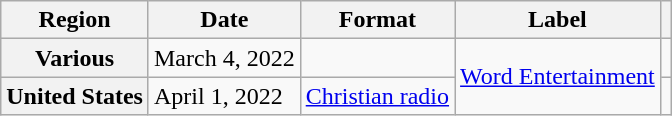<table class="wikitable plainrowheaders">
<tr>
<th scope="col">Region</th>
<th scope="col">Date</th>
<th scope="col">Format</th>
<th scope="col">Label</th>
<th scope="col"></th>
</tr>
<tr>
<th scope="row">Various</th>
<td>March 4, 2022</td>
<td></td>
<td rowspan="2"><a href='#'>Word Entertainment</a></td>
<td></td>
</tr>
<tr>
<th scope="row">United States</th>
<td>April 1, 2022</td>
<td><a href='#'>Christian radio</a></td>
<td></td>
</tr>
</table>
